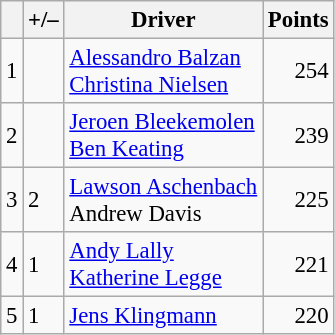<table class="wikitable" style="font-size: 95%;">
<tr>
<th scope="col"></th>
<th scope="col">+/–</th>
<th scope="col">Driver</th>
<th scope="col">Points</th>
</tr>
<tr>
<td align=center>1</td>
<td align="left"></td>
<td> <a href='#'>Alessandro Balzan</a><br> <a href='#'>Christina Nielsen</a></td>
<td align=right>254</td>
</tr>
<tr>
<td align=center>2</td>
<td align="left"></td>
<td> <a href='#'>Jeroen Bleekemolen</a><br> <a href='#'>Ben Keating</a></td>
<td align=right>239</td>
</tr>
<tr>
<td align=center>3</td>
<td align="left"> 2</td>
<td> <a href='#'>Lawson Aschenbach</a><br> Andrew Davis</td>
<td align=right>225</td>
</tr>
<tr>
<td align=center>4</td>
<td align="left"> 1</td>
<td> <a href='#'>Andy Lally</a><br> <a href='#'>Katherine Legge</a></td>
<td align=right>221</td>
</tr>
<tr>
<td align=center>5</td>
<td align="left"> 1</td>
<td> <a href='#'>Jens Klingmann</a></td>
<td align=right>220</td>
</tr>
</table>
